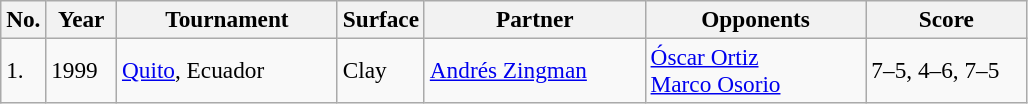<table class="sortable wikitable" style=font-size:97%>
<tr>
<th style="width:20px" class="unsortable">No.</th>
<th style="width:40px">Year</th>
<th style="width:140px">Tournament</th>
<th style="width:50px">Surface</th>
<th style="width:140px">Partner</th>
<th style="width:140px">Opponents</th>
<th style="width:100px" class="unsortable">Score</th>
</tr>
<tr>
<td>1.</td>
<td>1999</td>
<td><a href='#'>Quito</a>, Ecuador</td>
<td>Clay</td>
<td> <a href='#'>Andrés Zingman</a></td>
<td> <a href='#'>Óscar Ortiz</a><br> <a href='#'>Marco Osorio</a></td>
<td>7–5, 4–6, 7–5</td>
</tr>
</table>
